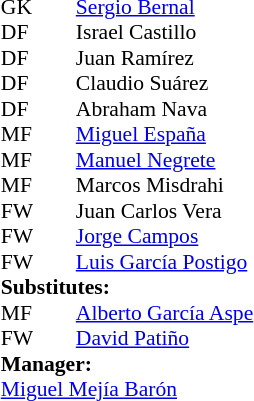<table style="font-size:90%; margin:0.2em auto;" cellspacing="0" cellpadding="0">
<tr>
<th width="25"></th>
<th width="25"></th>
</tr>
<tr>
<td>GK</td>
<td></td>
<td> <a href='#'>Sergio Bernal</a></td>
</tr>
<tr>
<td>DF</td>
<td></td>
<td> Israel Castillo</td>
<td></td>
<td></td>
</tr>
<tr>
<td>DF</td>
<td></td>
<td> Juan Ramírez</td>
</tr>
<tr>
<td>DF</td>
<td></td>
<td> Claudio Suárez</td>
</tr>
<tr>
<td>DF</td>
<td></td>
<td> Abraham Nava</td>
</tr>
<tr>
<td>MF</td>
<td></td>
<td> <a href='#'>Miguel España</a></td>
</tr>
<tr>
<td>MF</td>
<td></td>
<td> <a href='#'>Manuel Negrete</a></td>
</tr>
<tr>
<td>MF</td>
<td></td>
<td> Marcos Misdrahi</td>
<td></td>
<td></td>
</tr>
<tr>
<td>FW</td>
<td></td>
<td> Juan Carlos Vera</td>
</tr>
<tr>
<td>FW</td>
<td></td>
<td> <a href='#'>Jorge Campos</a></td>
</tr>
<tr>
<td>FW</td>
<td></td>
<td> <a href='#'>Luis García Postigo</a></td>
</tr>
<tr>
<td colspan=3><strong>Substitutes:</strong></td>
</tr>
<tr>
<td>MF</td>
<td></td>
<td> <a href='#'>Alberto García Aspe</a></td>
<td></td>
<td></td>
</tr>
<tr>
<td>FW</td>
<td></td>
<td> <a href='#'>David Patiño</a></td>
<td></td>
<td></td>
</tr>
<tr>
<td colspan=3><strong>Manager:</strong></td>
</tr>
<tr>
<td colspan=4> <a href='#'>Miguel Mejía Barón</a></td>
</tr>
</table>
